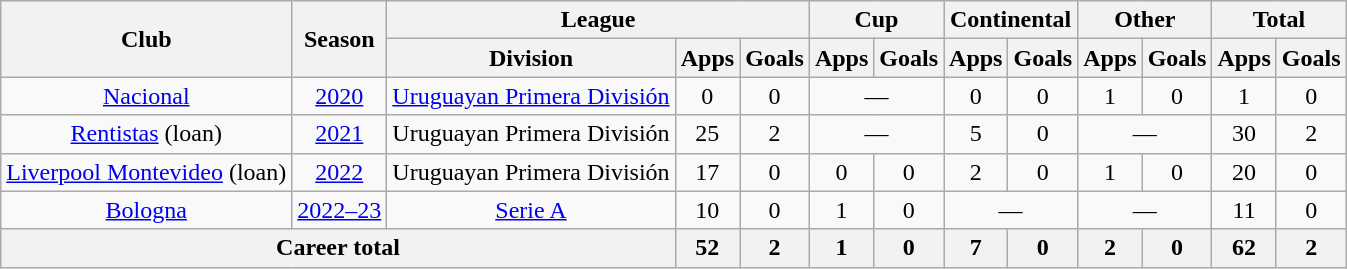<table class="wikitable" style="text-align: center">
<tr>
<th rowspan="2">Club</th>
<th rowspan="2">Season</th>
<th colspan="3">League</th>
<th colspan="2">Cup</th>
<th colspan="2">Continental</th>
<th colspan="2">Other</th>
<th colspan="2">Total</th>
</tr>
<tr>
<th>Division</th>
<th>Apps</th>
<th>Goals</th>
<th>Apps</th>
<th>Goals</th>
<th>Apps</th>
<th>Goals</th>
<th>Apps</th>
<th>Goals</th>
<th>Apps</th>
<th>Goals</th>
</tr>
<tr>
<td><a href='#'>Nacional</a></td>
<td><a href='#'>2020</a></td>
<td><a href='#'>Uruguayan Primera División</a></td>
<td>0</td>
<td>0</td>
<td colspan="2">—</td>
<td>0</td>
<td>0</td>
<td>1</td>
<td>0</td>
<td>1</td>
<td>0</td>
</tr>
<tr>
<td><a href='#'>Rentistas</a> (loan)</td>
<td><a href='#'>2021</a></td>
<td>Uruguayan Primera División</td>
<td>25</td>
<td>2</td>
<td colspan="2">—</td>
<td>5</td>
<td>0</td>
<td colspan="2">—</td>
<td>30</td>
<td>2</td>
</tr>
<tr>
<td><a href='#'>Liverpool Montevideo</a> (loan)</td>
<td><a href='#'>2022</a></td>
<td>Uruguayan Primera División</td>
<td>17</td>
<td>0</td>
<td>0</td>
<td>0</td>
<td>2</td>
<td>0</td>
<td>1</td>
<td>0</td>
<td>20</td>
<td>0</td>
</tr>
<tr>
<td><a href='#'>Bologna</a></td>
<td><a href='#'>2022–23</a></td>
<td><a href='#'>Serie A</a></td>
<td>10</td>
<td>0</td>
<td>1</td>
<td>0</td>
<td colspan="2">—</td>
<td colspan="2">—</td>
<td>11</td>
<td>0</td>
</tr>
<tr>
<th colspan="3">Career total</th>
<th>52</th>
<th>2</th>
<th>1</th>
<th>0</th>
<th>7</th>
<th>0</th>
<th>2</th>
<th>0</th>
<th>62</th>
<th>2</th>
</tr>
</table>
